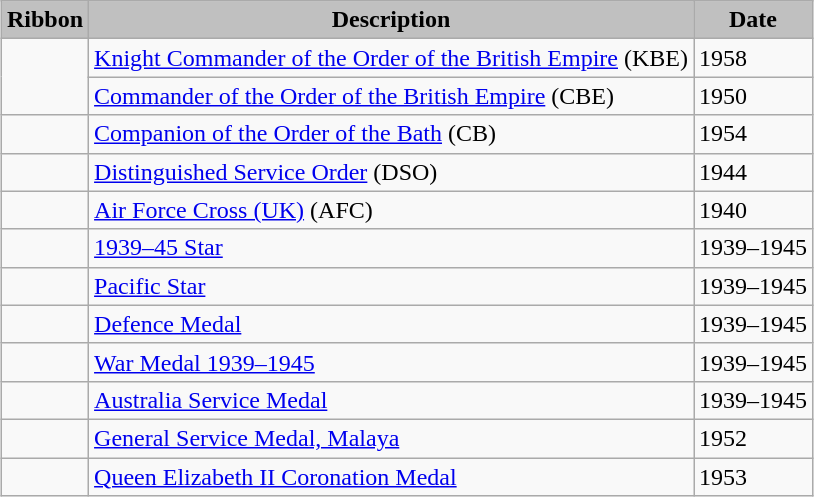<table class="wikitable" style="margin:0 auto;">
<tr>
<th style="background:silver;">Ribbon</th>
<th style="background:silver;">Description</th>
<th style="background:silver;">Date</th>
</tr>
<tr>
<td rowspan=2></td>
<td><a href='#'>Knight Commander of the Order of the British Empire</a> (KBE)</td>
<td>1958</td>
</tr>
<tr>
<td><a href='#'>Commander of the Order of the British Empire</a> (CBE)</td>
<td>1950</td>
</tr>
<tr>
<td></td>
<td><a href='#'>Companion of the Order of the Bath</a> (CB)</td>
<td>1954</td>
</tr>
<tr>
<td></td>
<td><a href='#'>Distinguished Service Order</a> (DSO)</td>
<td>1944</td>
</tr>
<tr>
<td></td>
<td><a href='#'>Air Force Cross (UK)</a> (AFC)</td>
<td>1940</td>
</tr>
<tr>
<td></td>
<td><a href='#'>1939–45 Star</a></td>
<td>1939–1945</td>
</tr>
<tr>
<td></td>
<td><a href='#'>Pacific Star</a></td>
<td>1939–1945</td>
</tr>
<tr>
<td></td>
<td><a href='#'>Defence Medal</a></td>
<td>1939–1945</td>
</tr>
<tr>
<td></td>
<td><a href='#'>War Medal 1939–1945</a></td>
<td>1939–1945</td>
</tr>
<tr>
<td></td>
<td><a href='#'>Australia Service Medal</a></td>
<td>1939–1945</td>
</tr>
<tr>
<td></td>
<td><a href='#'>General Service Medal, Malaya</a></td>
<td>1952</td>
</tr>
<tr>
<td></td>
<td><a href='#'>Queen Elizabeth II Coronation Medal</a></td>
<td>1953</td>
</tr>
</table>
